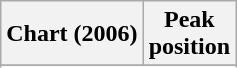<table class="wikitable sortable plainrowheaders">
<tr>
<th scope="col">Chart (2006)</th>
<th scope="col">Peak<br>position</th>
</tr>
<tr>
</tr>
<tr>
</tr>
<tr>
</tr>
<tr>
</tr>
<tr>
</tr>
<tr>
</tr>
<tr>
</tr>
<tr>
</tr>
</table>
